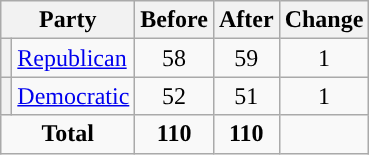<table class="wikitable" style="text-align:center;">
<tr>
<th colspan="2">Party</th>
<th>Before</th>
<th>After</th>
<th>Change</th>
</tr>
<tr>
<th style="background-color:"></th>
<td style="text-align:left;"><a href='#'>Republican</a></td>
<td>58</td>
<td>59</td>
<td> 1</td>
</tr>
<tr>
<th style="background-color:"></th>
<td style="text-align:left;"><a href='#'>Democratic</a></td>
<td>52</td>
<td>51</td>
<td> 1</td>
</tr>
<tr>
<td colspan="2"><strong>Total</strong></td>
<td><strong>110</strong></td>
<td><strong>110</strong></td>
<td></td>
</tr>
</table>
